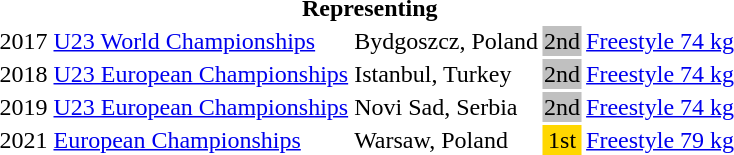<table>
<tr>
<th colspan="6">Representing </th>
</tr>
<tr>
<td>2017</td>
<td><a href='#'>U23 World Championships</a></td>
<td>Bydgoszcz, Poland</td>
<td align="center" bgcolor="silver">2nd</td>
<td><a href='#'>Freestyle 74 kg</a></td>
<td></td>
</tr>
<tr>
<td>2018</td>
<td><a href='#'>U23 European Championships</a></td>
<td>Istanbul, Turkey</td>
<td align="center" bgcolor="silver">2nd</td>
<td><a href='#'>Freestyle 74 kg</a></td>
<td></td>
</tr>
<tr>
<td>2019</td>
<td><a href='#'>U23 European Championships</a></td>
<td>Novi Sad, Serbia</td>
<td align="center" bgcolor="silver">2nd</td>
<td><a href='#'>Freestyle 74 kg</a></td>
<td></td>
</tr>
<tr>
<td>2021</td>
<td><a href='#'>European Championships</a></td>
<td>Warsaw, Poland</td>
<td align="center" bgcolor="gold">1st</td>
<td><a href='#'>Freestyle 79 kg</a></td>
<td></td>
</tr>
</table>
